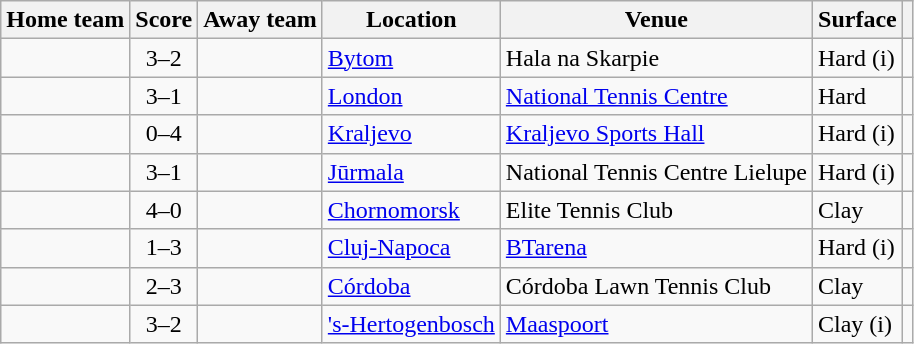<table class="wikitable">
<tr>
<th>Home team</th>
<th>Score</th>
<th>Away team</th>
<th>Location</th>
<th>Venue</th>
<th>Surface</th>
<th></th>
</tr>
<tr>
<td><strong></strong></td>
<td align=center>3–2</td>
<td></td>
<td><a href='#'>Bytom</a></td>
<td>Hala na Skarpie</td>
<td>Hard (i)</td>
<td></td>
</tr>
<tr>
<td><strong></strong></td>
<td align=center>3–1</td>
<td></td>
<td><a href='#'>London</a></td>
<td><a href='#'>National Tennis Centre</a></td>
<td>Hard</td>
<td></td>
</tr>
<tr>
<td></td>
<td align=center>0–4</td>
<td><strong></strong></td>
<td><a href='#'>Kraljevo</a></td>
<td><a href='#'>Kraljevo Sports Hall</a></td>
<td>Hard (i)</td>
<td></td>
</tr>
<tr>
<td><strong></strong></td>
<td align=center>3–1</td>
<td></td>
<td><a href='#'>Jūrmala</a></td>
<td>National Tennis Centre Lielupe</td>
<td>Hard (i)</td>
<td></td>
</tr>
<tr>
<td><strong></strong></td>
<td align=center>4–0</td>
<td></td>
<td><a href='#'>Chornomorsk</a></td>
<td>Elite Tennis Club</td>
<td>Clay</td>
<td></td>
</tr>
<tr>
<td></td>
<td align=center>1–3</td>
<td><strong></strong></td>
<td><a href='#'>Cluj-Napoca</a></td>
<td><a href='#'>BTarena</a></td>
<td>Hard (i)</td>
<td></td>
</tr>
<tr>
<td></td>
<td align=center>2–3</td>
<td><strong></strong></td>
<td><a href='#'>Córdoba</a></td>
<td>Córdoba Lawn Tennis Club</td>
<td>Clay</td>
<td></td>
</tr>
<tr>
<td><strong></strong></td>
<td align=center>3–2</td>
<td></td>
<td><a href='#'>'s-Hertogenbosch</a></td>
<td><a href='#'>Maaspoort</a></td>
<td>Clay (i)</td>
<td></td>
</tr>
</table>
